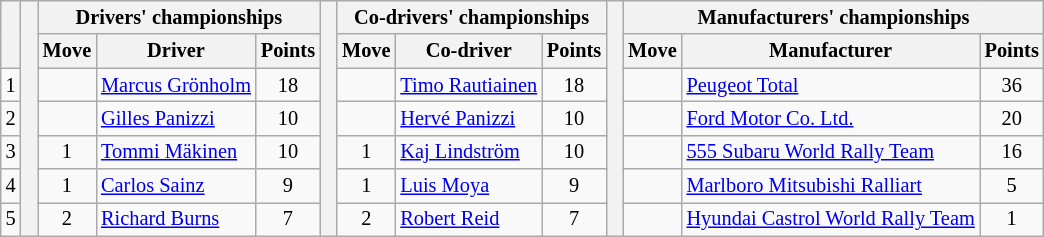<table class="wikitable" style="font-size:85%;">
<tr>
<th rowspan="2"></th>
<th rowspan="7" style="width:5px;"></th>
<th colspan="3">Drivers' championships</th>
<th rowspan="7" style="width:5px;"></th>
<th colspan="3" nowrap>Co-drivers' championships</th>
<th rowspan="7" style="width:5px;"></th>
<th colspan="3" nowrap>Manufacturers' championships</th>
</tr>
<tr>
<th>Move</th>
<th>Driver</th>
<th>Points</th>
<th>Move</th>
<th>Co-driver</th>
<th>Points</th>
<th>Move</th>
<th>Manufacturer</th>
<th>Points</th>
</tr>
<tr>
<td align="center">1</td>
<td align="center"></td>
<td> <a href='#'>Marcus Grönholm</a></td>
<td align="center">18</td>
<td align="center"></td>
<td> <a href='#'>Timo Rautiainen</a></td>
<td align="center">18</td>
<td align="center"></td>
<td> <a href='#'>Peugeot Total</a></td>
<td align="center">36</td>
</tr>
<tr>
<td align="center">2</td>
<td align="center"></td>
<td> <a href='#'>Gilles Panizzi</a></td>
<td align="center">10</td>
<td align="center"></td>
<td> <a href='#'>Hervé Panizzi</a></td>
<td align="center">10</td>
<td align="center"></td>
<td> <a href='#'>Ford Motor Co. Ltd.</a></td>
<td align="center">20</td>
</tr>
<tr>
<td align="center">3</td>
<td align="center"> 1</td>
<td> <a href='#'>Tommi Mäkinen</a></td>
<td align="center">10</td>
<td align="center"> 1</td>
<td> <a href='#'>Kaj Lindström</a></td>
<td align="center">10</td>
<td align="center"></td>
<td> <a href='#'>555 Subaru World Rally Team</a></td>
<td align="center">16</td>
</tr>
<tr>
<td align="center">4</td>
<td align="center"> 1</td>
<td> <a href='#'>Carlos Sainz</a></td>
<td align="center">9</td>
<td align="center"> 1</td>
<td> <a href='#'>Luis Moya</a></td>
<td align="center">9</td>
<td align="center"></td>
<td> <a href='#'>Marlboro Mitsubishi Ralliart</a></td>
<td align="center">5</td>
</tr>
<tr>
<td align="center">5</td>
<td align="center"> 2</td>
<td> <a href='#'>Richard Burns</a></td>
<td align="center">7</td>
<td align="center"> 2</td>
<td> <a href='#'>Robert Reid</a></td>
<td align="center">7</td>
<td align="center"></td>
<td> <a href='#'>Hyundai Castrol World Rally Team</a></td>
<td align="center">1</td>
</tr>
</table>
